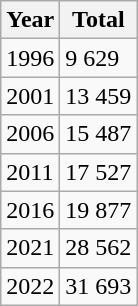<table class="wikitable">
<tr>
<th>Year</th>
<th>Total</th>
</tr>
<tr>
<td>1996</td>
<td>9 629</td>
</tr>
<tr>
<td>2001</td>
<td>13 459</td>
</tr>
<tr>
<td>2006</td>
<td>15 487</td>
</tr>
<tr>
<td>2011</td>
<td>17 527</td>
</tr>
<tr>
<td>2016</td>
<td>19 877</td>
</tr>
<tr>
<td>2021</td>
<td>28 562</td>
</tr>
<tr>
<td>2022</td>
<td>31 693</td>
</tr>
</table>
